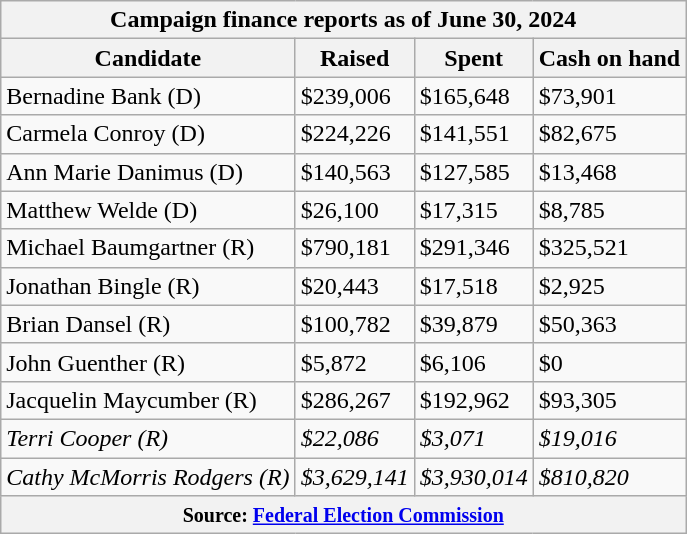<table class="wikitable sortable">
<tr>
<th colspan=4>Campaign finance reports as of June 30, 2024</th>
</tr>
<tr style="text-align:center;">
<th>Candidate</th>
<th>Raised</th>
<th>Spent</th>
<th>Cash on hand</th>
</tr>
<tr>
<td>Bernadine Bank (D)</td>
<td>$239,006</td>
<td>$165,648</td>
<td>$73,901</td>
</tr>
<tr>
<td>Carmela Conroy (D)</td>
<td>$224,226</td>
<td>$141,551</td>
<td>$82,675</td>
</tr>
<tr>
<td>Ann Marie Danimus (D)</td>
<td>$140,563</td>
<td>$127,585</td>
<td>$13,468</td>
</tr>
<tr>
<td>Matthew Welde (D)</td>
<td>$26,100</td>
<td>$17,315</td>
<td>$8,785</td>
</tr>
<tr>
<td>Michael Baumgartner (R)</td>
<td>$790,181</td>
<td>$291,346</td>
<td>$325,521</td>
</tr>
<tr>
<td>Jonathan Bingle (R)</td>
<td>$20,443</td>
<td>$17,518</td>
<td>$2,925</td>
</tr>
<tr>
<td>Brian Dansel (R)</td>
<td>$100,782</td>
<td>$39,879</td>
<td>$50,363</td>
</tr>
<tr>
<td>John Guenther (R)</td>
<td>$5,872</td>
<td>$6,106</td>
<td>$0</td>
</tr>
<tr>
<td>Jacquelin Maycumber (R)</td>
<td>$286,267</td>
<td>$192,962</td>
<td>$93,305</td>
</tr>
<tr>
<td><em>Terri Cooper (R)</em></td>
<td><em>$22,086</em></td>
<td><em>$3,071</em></td>
<td><em>$19,016</em></td>
</tr>
<tr>
<td><em>Cathy McMorris Rodgers (R)</em></td>
<td><em>$3,629,141</em></td>
<td><em>$3,930,014</em></td>
<td><em>$810,820</em></td>
</tr>
<tr>
<th colspan="4"><small>Source: <a href='#'>Federal Election Commission</a></small></th>
</tr>
</table>
